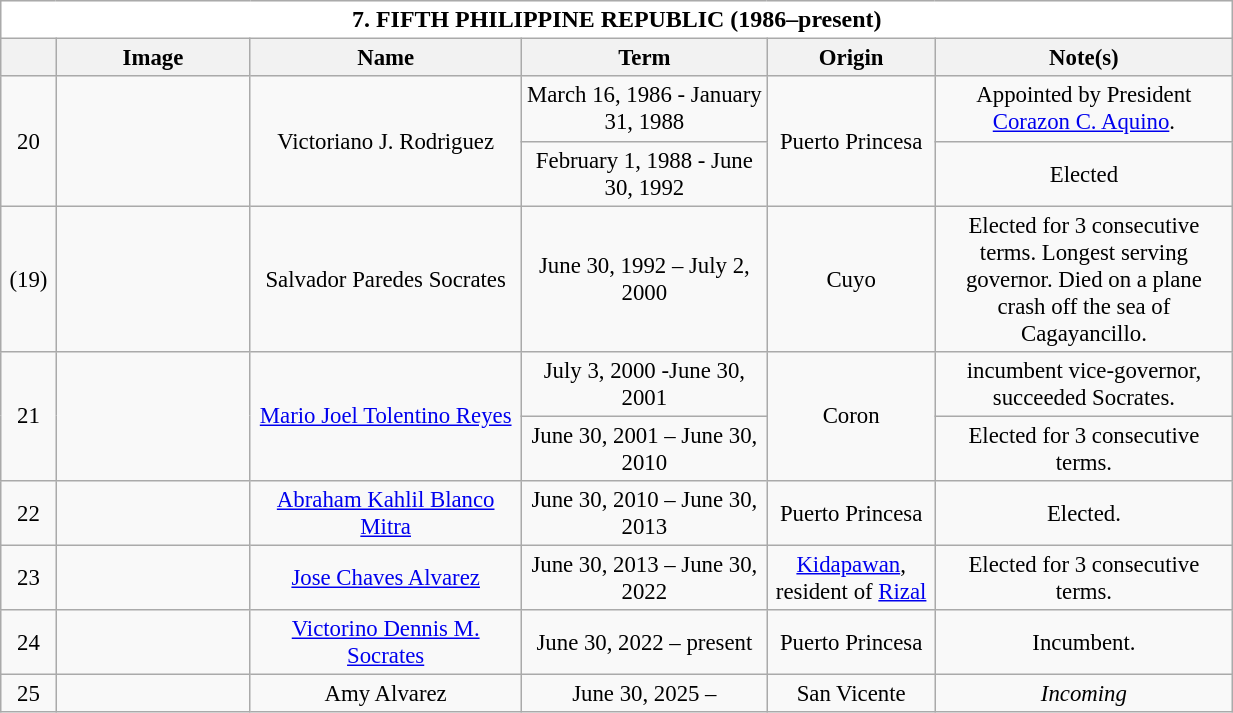<table class="wikitable collapsible collapsed" style="vertical-align:top;text-align:center;font-size:95%;">
<tr>
<th style="background-color:white;font-size:105%;width:51em;" colspan=6>7. FIFTH PHILIPPINE REPUBLIC (1986–present)</th>
</tr>
<tr>
<th style="width: 1em;text-align:center"></th>
<th style="width: 7em;text-align:center">Image</th>
<th style="width: 10em;text-align:center">Name</th>
<th style="width: 9em;text-align:center">Term</th>
<th style="width: 6em;text-align:center">Origin</th>
<th style="width: 11em;text-align:center">Note(s)</th>
</tr>
<tr>
<td rowspan=2>20</td>
<td rowspan=2></td>
<td rowspan=2>Victoriano J. Rodriguez</td>
<td>March 16, 1986 - January 31, 1988</td>
<td rowspan=2>Puerto Princesa</td>
<td>Appointed by President <a href='#'>Corazon C. Aquino</a>.</td>
</tr>
<tr>
<td>February 1, 1988 - June 30, 1992</td>
<td>Elected</td>
</tr>
<tr>
<td>(19)</td>
<td></td>
<td>Salvador Paredes Socrates</td>
<td>June 30, 1992 – July 2, 2000</td>
<td>Cuyo</td>
<td>Elected for 3 consecutive terms. Longest serving governor. Died on a plane crash off the sea of Cagayancillo.</td>
</tr>
<tr>
<td rowspan=2>21</td>
<td rowspan=2></td>
<td rowspan=2><a href='#'>Mario Joel Tolentino Reyes</a></td>
<td>July 3, 2000 -June 30, 2001</td>
<td rowspan=2>Coron</td>
<td>incumbent vice-governor, succeeded Socrates.</td>
</tr>
<tr>
<td>June 30, 2001 – June 30, 2010</td>
<td>Elected for 3 consecutive terms.</td>
</tr>
<tr>
<td>22</td>
<td></td>
<td><a href='#'>Abraham Kahlil Blanco Mitra</a></td>
<td>June 30, 2010 – June 30, 2013</td>
<td>Puerto Princesa</td>
<td>Elected.</td>
</tr>
<tr>
<td>23</td>
<td></td>
<td><a href='#'>Jose Chaves Alvarez</a></td>
<td>June 30, 2013 – June 30, 2022</td>
<td><a href='#'>Kidapawan</a>, resident of <a href='#'>Rizal</a></td>
<td>Elected for 3 consecutive terms.</td>
</tr>
<tr>
<td>24</td>
<td></td>
<td><a href='#'>Victorino Dennis M. Socrates</a></td>
<td>June 30, 2022 – present</td>
<td>Puerto Princesa</td>
<td>Incumbent.</td>
</tr>
<tr>
<td>25</td>
<td></td>
<td>Amy Alvarez</td>
<td>June 30, 2025 –</td>
<td>San Vicente</td>
<td><em>Incoming</em></td>
</tr>
</table>
